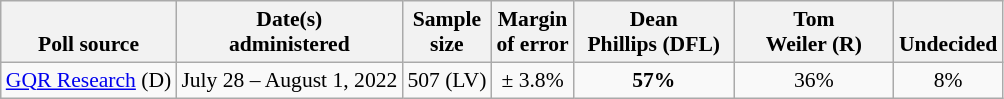<table class="wikitable" style="font-size:90%;text-align:center;">
<tr valign=bottom>
<th>Poll source</th>
<th>Date(s)<br>administered</th>
<th>Sample<br>size</th>
<th>Margin<br>of error</th>
<th style="width:100px;">Dean<br>Phillips (DFL)</th>
<th style="width:100px;">Tom<br>Weiler (R)</th>
<th>Undecided</th>
</tr>
<tr>
<td style="text-align:left;"><a href='#'>GQR Research</a> (D)</td>
<td>July 28 – August 1, 2022</td>
<td>507 (LV)</td>
<td>± 3.8%</td>
<td><strong>57%</strong></td>
<td>36%</td>
<td>8%</td>
</tr>
</table>
